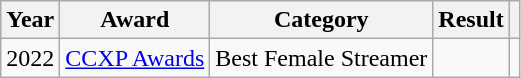<table class="wikitable sortable">
<tr>
<th scope="col">Year</th>
<th scope="col">Award</th>
<th scope="col">Category</th>
<th scope="col">Result</th>
<th scope="col" class="unsortable"></th>
</tr>
<tr>
<td align=center>2022</td>
<td><a href='#'>CCXP Awards</a></td>
<td>Best Female Streamer</td>
<td></td>
<td align=center></td>
</tr>
</table>
